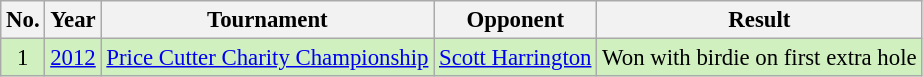<table class="wikitable" style="font-size:95%;">
<tr>
<th>No.</th>
<th>Year</th>
<th>Tournament</th>
<th>Opponent</th>
<th>Result</th>
</tr>
<tr style="background:#D0F0C0;">
<td align=center>1</td>
<td align=center><a href='#'>2012</a></td>
<td><a href='#'>Price Cutter Charity Championship</a></td>
<td> <a href='#'>Scott Harrington</a></td>
<td>Won with birdie on first extra hole</td>
</tr>
</table>
